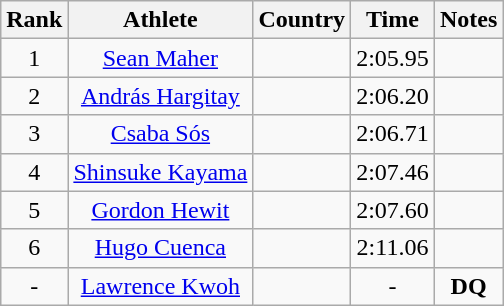<table class="wikitable sortable" style="text-align:center">
<tr>
<th>Rank</th>
<th>Athlete</th>
<th>Country</th>
<th>Time</th>
<th>Notes</th>
</tr>
<tr>
<td>1</td>
<td><a href='#'>Sean Maher</a></td>
<td align=left></td>
<td>2:05.95</td>
<td><strong> </strong></td>
</tr>
<tr>
<td>2</td>
<td><a href='#'>András Hargitay</a></td>
<td align=left></td>
<td>2:06.20</td>
<td><strong> </strong></td>
</tr>
<tr>
<td>3</td>
<td><a href='#'>Csaba Sós</a></td>
<td align=left></td>
<td>2:06.71</td>
<td><strong> </strong></td>
</tr>
<tr>
<td>4</td>
<td><a href='#'>Shinsuke Kayama</a></td>
<td align=left></td>
<td>2:07.46</td>
<td><strong> </strong></td>
</tr>
<tr>
<td>5</td>
<td><a href='#'>Gordon Hewit</a></td>
<td align=left></td>
<td>2:07.60</td>
<td><strong> </strong></td>
</tr>
<tr>
<td>6</td>
<td><a href='#'>Hugo Cuenca</a></td>
<td align=left></td>
<td>2:11.06</td>
<td><strong> </strong></td>
</tr>
<tr>
<td>-</td>
<td><a href='#'>Lawrence Kwoh</a></td>
<td align=left></td>
<td>-</td>
<td><strong>DQ </strong></td>
</tr>
</table>
